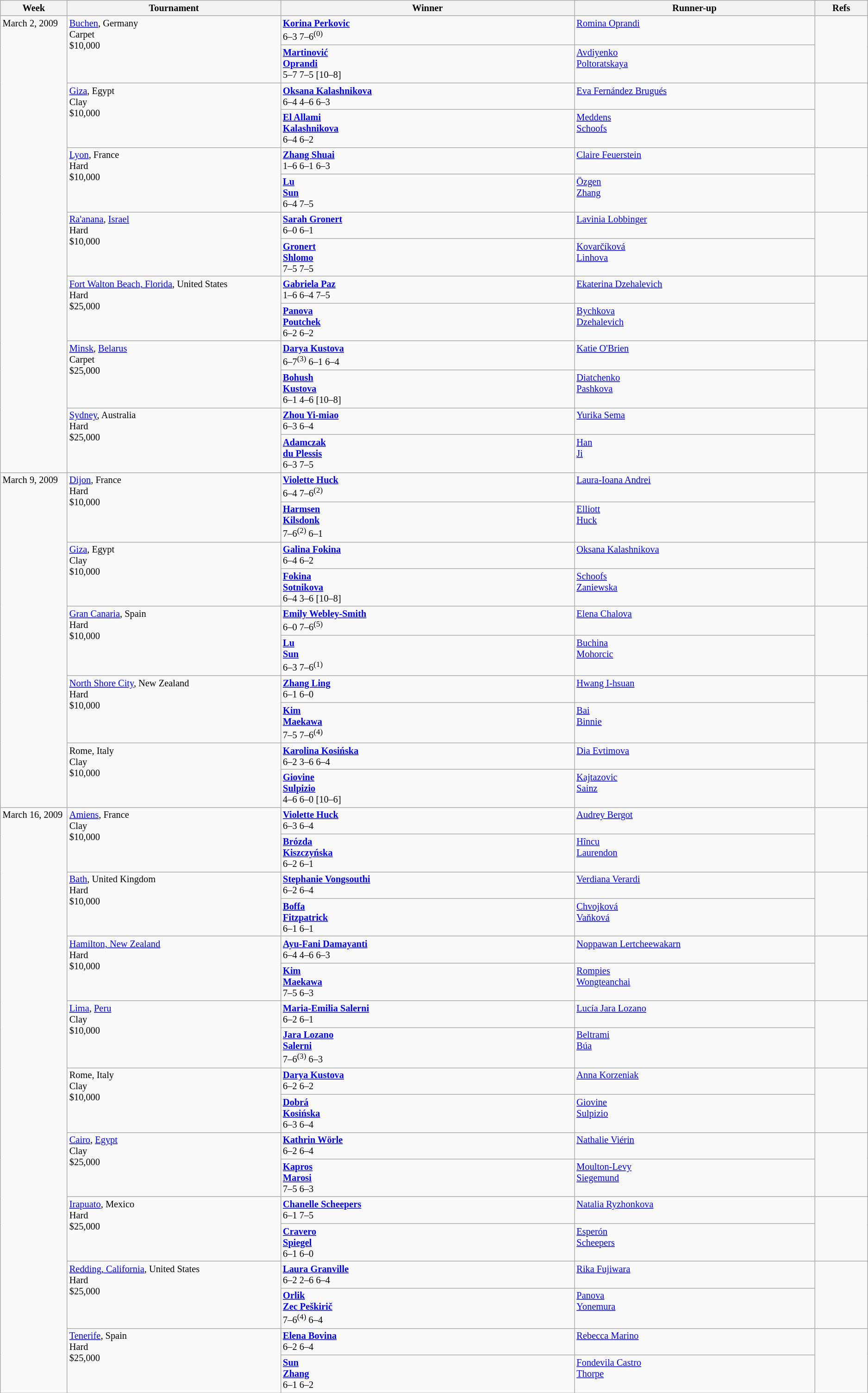<table class="wikitable" style="font-size:85%;">
<tr>
<th width="5%" align="top">Week</th>
<th width="16%" align="top">Tournament</th>
<th width="22%" align="top">Winner</th>
<th width="18%" align="top">Runner-up</th>
<th width="4%" align="top">Refs</th>
</tr>
<tr valign=top>
<td rowspan=14>March 2, 2009</td>
<td rowspan=2><a href='#'>Buchen</a>, Germany <br> Carpet <br> $10,000</td>
<td> <strong><a href='#'>Korina Perkovic</a></strong> <br> 6–3 7–6<sup>(0)</sup></td>
<td> <a href='#'>Romina Oprandi</a></td>
<td rowspan=2></td>
</tr>
<tr valign=top>
<td> <strong><a href='#'>Martinović</a></strong> <br>  <strong><a href='#'>Oprandi</a></strong> <br> 5–7 7–5 [10–8]</td>
<td> <a href='#'>Avdiyenko</a> <br>  <a href='#'>Poltoratskaya</a></td>
</tr>
<tr valign=top>
<td rowspan=2><a href='#'>Giza</a>, Egypt <br> Clay <br> $10,000</td>
<td> <strong><a href='#'>Oksana Kalashnikova</a></strong> <br> 6–4 4–6 6–3</td>
<td> <a href='#'>Eva Fernández Brugués</a></td>
<td rowspan=2></td>
</tr>
<tr valign=top>
<td> <strong><a href='#'>El Allami</a></strong> <br>  <strong><a href='#'>Kalashnikova</a></strong> <br>6–4 6–2</td>
<td> <a href='#'>Meddens</a> <br>  <a href='#'>Schoofs</a></td>
</tr>
<tr valign=top>
<td rowspan=2><a href='#'>Lyon</a>, France <br> Hard <br> $10,000</td>
<td> <strong><a href='#'>Zhang Shuai</a></strong> <br> 1–6 6–1 6–3</td>
<td> <a href='#'>Claire Feuerstein</a></td>
<td rowspan=2></td>
</tr>
<tr valign=top>
<td> <strong><a href='#'>Lu</a></strong> <br>  <strong><a href='#'>Sun</a></strong> <br> 6–4 7–5</td>
<td> <a href='#'>Özgen</a> <br>  <a href='#'>Zhang</a></td>
</tr>
<tr valign=top>
<td rowspan=2><a href='#'>Ra'anana</a>, <a href='#'>Israel</a> <br> Hard <br> $10,000</td>
<td> <strong><a href='#'>Sarah Gronert</a></strong> <br> 6–0 6–1</td>
<td> <a href='#'>Lavinia Lobbinger</a></td>
<td rowspan=2></td>
</tr>
<tr valign=top>
<td> <strong><a href='#'>Gronert</a></strong> <br>  <strong><a href='#'>Shlomo</a></strong> <br> 7–5 7–5</td>
<td> <a href='#'>Kovarčíková</a> <br>  <a href='#'>Linhova</a></td>
</tr>
<tr valign=top>
<td rowspan=2><a href='#'>Fort Walton Beach, Florida</a>, United States <br> Hard <br> $25,000</td>
<td> <strong><a href='#'>Gabriela Paz</a></strong> <br>1–6 6–4 7–5</td>
<td> <a href='#'>Ekaterina Dzehalevich</a></td>
<td rowspan=2></td>
</tr>
<tr valign=top>
<td> <strong><a href='#'>Panova</a></strong> <br>  <strong><a href='#'>Poutchek</a></strong> <br>6–2 6–2</td>
<td> <a href='#'>Bychkova</a> <br>  <a href='#'>Dzehalevich</a></td>
</tr>
<tr valign=top>
<td rowspan=2><a href='#'>Minsk</a>, <a href='#'>Belarus</a> <br> Carpet <br> $25,000</td>
<td> <strong><a href='#'>Darya Kustova</a></strong> <br> 6–7<sup>(3)</sup> 6–1 6–4</td>
<td> <a href='#'>Katie O'Brien</a></td>
<td rowspan=2></td>
</tr>
<tr valign=top>
<td> <strong><a href='#'>Bohush</a></strong> <br>  <strong><a href='#'>Kustova</a></strong> <br> 6–1 4–6 [10–8]</td>
<td> <a href='#'>Diatchenko</a> <br>  <a href='#'>Pashkova</a></td>
</tr>
<tr valign=top>
<td rowspan=2><a href='#'>Sydney</a>, Australia <br> Hard <br> $25,000</td>
<td> <strong><a href='#'>Zhou Yi-miao</a></strong> <br> 6–3 6–4</td>
<td> <a href='#'>Yurika Sema</a></td>
<td rowspan=2></td>
</tr>
<tr valign=top>
<td> <strong><a href='#'>Adamczak</a></strong> <br>  <strong><a href='#'>du Plessis</a></strong> <br> 6–3 7–5</td>
<td> <a href='#'>Han</a> <br>  <a href='#'>Ji</a></td>
</tr>
<tr valign=top>
<td rowspan=10>March 9, 2009</td>
<td rowspan=2><a href='#'>Dijon</a>, France <br>Hard <br>$10,000</td>
<td> <strong><a href='#'>Violette Huck</a></strong> <br>6–4 7–6<sup>(2)</sup></td>
<td> <a href='#'>Laura-Ioana Andrei</a></td>
<td rowspan=2></td>
</tr>
<tr valign=top>
<td> <strong><a href='#'>Harmsen</a></strong> <br>  <strong><a href='#'>Kilsdonk</a></strong> <br>7–6<sup>(2)</sup> 6–1</td>
<td> <a href='#'>Elliott</a> <br>  <a href='#'>Huck</a></td>
</tr>
<tr valign=top>
<td rowspan=2><a href='#'>Giza</a>, Egypt <br>Clay<br>$10,000</td>
<td> <strong><a href='#'>Galina Fokina</a></strong> <br>6–4 6–2</td>
<td> <a href='#'>Oksana Kalashnikova</a></td>
<td rowspan=2></td>
</tr>
<tr valign=top>
<td> <strong><a href='#'>Fokina</a></strong> <br>  <strong><a href='#'>Sotnikova</a></strong> <br>6–4 3–6 [10–8]</td>
<td> <a href='#'>Schoofs</a> <br>  <a href='#'>Zaniewska</a></td>
</tr>
<tr valign=top>
<td rowspan=2><a href='#'>Gran Canaria</a>, Spain <br>Hard<br>$10,000</td>
<td> <strong><a href='#'>Emily Webley-Smith</a></strong> <br>6–0 7–6<sup>(5)</sup></td>
<td> <a href='#'>Elena Chalova</a></td>
<td rowspan=2></td>
</tr>
<tr valign=top>
<td> <strong><a href='#'>Lu</a></strong> <br>  <strong><a href='#'>Sun</a></strong> <br>6–3 7–6<sup>(1)</sup></td>
<td> <a href='#'>Buchina</a> <br>  <a href='#'>Mohorcic</a></td>
</tr>
<tr valign=top>
<td rowspan=2><a href='#'>North Shore City</a>, New Zealand <br>Hard<br>$10,000</td>
<td> <strong><a href='#'>Zhang Ling</a></strong> <br>6–1 6–0</td>
<td> <a href='#'>Hwang I-hsuan</a></td>
<td rowspan=2></td>
</tr>
<tr valign=top>
<td> <strong><a href='#'>Kim</a></strong> <br>  <strong><a href='#'>Maekawa</a></strong> <br>7–5 7–6<sup>(4)</sup></td>
<td> <a href='#'>Bai</a> <br>  <a href='#'>Binnie</a></td>
</tr>
<tr valign=top>
<td rowspan=2>Rome, Italy <br>Clay<br>$10,000</td>
<td> <strong><a href='#'>Karolina Kosińska</a></strong> <br>6–2 3–6 6–4</td>
<td> <a href='#'>Dia Evtimova</a></td>
<td rowspan=2></td>
</tr>
<tr valign=top>
<td> <strong><a href='#'>Giovine</a></strong> <br>  <strong><a href='#'>Sulpizio</a></strong> <br>4–6 6–0 [10–6]</td>
<td> <a href='#'>Kajtazovic</a> <br>  <a href='#'>Sainz</a></td>
</tr>
<tr valign=top>
<td rowspan=18>March 16, 2009</td>
<td rowspan=2><a href='#'>Amiens</a>, France <br>Clay<br>$10,000</td>
<td> <strong><a href='#'>Violette Huck</a></strong> <br>6–3 6–4</td>
<td> <a href='#'>Audrey Bergot</a></td>
<td rowspan=2></td>
</tr>
<tr valign=top>
<td> <strong><a href='#'>Brózda</a></strong> <br>  <strong><a href='#'>Kiszczyńska</a></strong> <br>6–2 6–1</td>
<td> <a href='#'>Hîncu</a> <br>  <a href='#'>Laurendon</a></td>
</tr>
<tr valign=top>
<td rowspan=2><a href='#'>Bath</a>, United Kingdom <br>Hard<br>$10,000</td>
<td> <strong><a href='#'>Stephanie Vongsouthi</a></strong> <br>6–2 6–4</td>
<td> <a href='#'>Verdiana Verardi</a></td>
<td rowspan=2></td>
</tr>
<tr valign=top>
<td> <strong><a href='#'>Boffa</a></strong> <br>  <strong><a href='#'>Fitzpatrick</a></strong> <br>6–1 6–1</td>
<td> <a href='#'>Chvojková</a> <br>  <a href='#'>Vaňková</a></td>
</tr>
<tr valign=top>
<td rowspan=2><a href='#'>Hamilton, New Zealand</a> <br>Hard<br>$10,000</td>
<td> <strong><a href='#'>Ayu-Fani Damayanti</a></strong> <br>6–4 4–6 6–3</td>
<td> <a href='#'>Noppawan Lertcheewakarn</a></td>
<td rowspan=2></td>
</tr>
<tr valign=top>
<td> <strong><a href='#'>Kim</a></strong> <br>  <strong><a href='#'>Maekawa</a></strong> <br>7–5 6–3</td>
<td> <a href='#'>Rompies</a> <br>  <a href='#'>Wongteanchai</a></td>
</tr>
<tr valign=top>
<td rowspan=2><a href='#'>Lima</a>, <a href='#'>Peru</a> <br>Clay<br>$10,000</td>
<td> <strong><a href='#'>Maria-Emilia Salerni</a></strong> <br>6–2 6–1</td>
<td> <a href='#'>Lucía Jara Lozano</a></td>
<td rowspan=2></td>
</tr>
<tr valign=top>
<td> <strong><a href='#'>Jara Lozano</a></strong> <br>  <strong><a href='#'>Salerni</a></strong> <br>7–6<sup>(3)</sup> 6–3</td>
<td> <a href='#'>Beltrami</a> <br>  <a href='#'>Búa</a></td>
</tr>
<tr valign=top>
<td rowspan=2>Rome, Italy <br>Clay<br>$10,000</td>
<td> <strong><a href='#'>Darya Kustova</a></strong> <br>6–2 6–2</td>
<td> <a href='#'>Anna Korzeniak</a></td>
<td rowspan=2></td>
</tr>
<tr valign=top>
<td> <strong><a href='#'>Dobrá</a></strong> <br>  <strong><a href='#'>Kosińska</a></strong> <br>6–3 6–4</td>
<td> <a href='#'>Giovine</a> <br>  <a href='#'>Sulpizio</a></td>
</tr>
<tr valign=top>
<td rowspan=2><a href='#'>Cairo</a>, <a href='#'>Egypt</a> <br>Clay<br>$25,000</td>
<td> <strong><a href='#'>Kathrin Wörle</a></strong> <br>6–2 6–4</td>
<td> <a href='#'>Nathalie Viérin</a></td>
<td rowspan=2></td>
</tr>
<tr valign=top>
<td> <strong><a href='#'>Kapros</a></strong> <br>  <strong><a href='#'>Marosi</a></strong> <br>7–5 6–3</td>
<td> <a href='#'>Moulton-Levy</a> <br>  <a href='#'>Siegemund</a></td>
</tr>
<tr valign=top>
<td rowspan=2><a href='#'>Irapuato</a>, Mexico <br>Hard<br>$25,000</td>
<td> <strong><a href='#'>Chanelle Scheepers</a></strong> <br>6–1 7–5</td>
<td> <a href='#'>Natalia Ryzhonkova</a></td>
<td rowspan=2></td>
</tr>
<tr valign=top>
<td> <strong><a href='#'>Cravero</a></strong> <br>  <strong><a href='#'>Spiegel</a></strong> <br>6–1 6–0</td>
<td> <a href='#'>Esperón</a> <br>  <a href='#'>Scheepers</a></td>
</tr>
<tr valign=top>
<td rowspan=2><a href='#'>Redding, California</a>, United States <br>Hard<br>$25,000</td>
<td> <strong><a href='#'>Laura Granville</a></strong> <br>6–2 2–6 6–4</td>
<td> <a href='#'>Rika Fujiwara</a></td>
<td rowspan=2></td>
</tr>
<tr valign=top>
<td> <strong><a href='#'>Orlik</a></strong> <br>  <strong><a href='#'>Zec Peškirič</a></strong> <br>7–6<sup>(4)</sup> 6–4</td>
<td> <a href='#'>Panova</a> <br>  <a href='#'>Yonemura</a></td>
</tr>
<tr valign=top>
<td rowspan=2><a href='#'>Tenerife</a>, Spain <br>Hard<br>$25,000</td>
<td> <strong><a href='#'>Elena Bovina</a></strong> <br>6–2 6–4</td>
<td> <a href='#'>Rebecca Marino</a></td>
<td rowspan=2></td>
</tr>
<tr valign=top>
<td> <strong><a href='#'>Sun</a></strong> <br>  <strong><a href='#'>Zhang</a></strong> <br>6–1 6–2</td>
<td> <a href='#'>Fondevila Castro</a> <br>  <a href='#'>Thorpe</a></td>
</tr>
</table>
